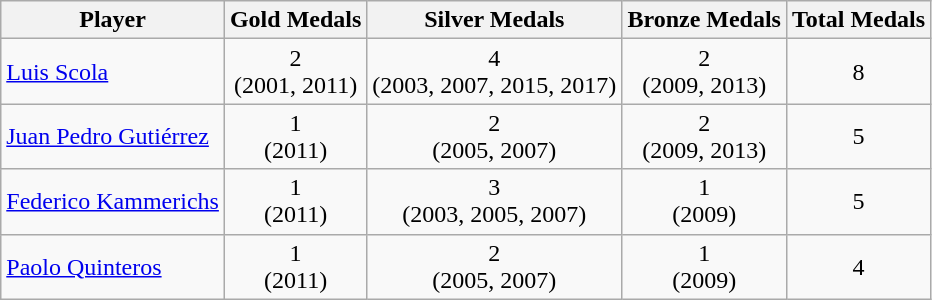<table class="wikitable sortable" style="text-align:center;">
<tr>
<th>Player</th>
<th>Gold Medals</th>
<th>Silver Medals</th>
<th>Bronze Medals</th>
<th>Total Medals</th>
</tr>
<tr>
<td style="text-align:left"> <a href='#'>Luis Scola</a></td>
<td>2<br>(2001, 2011)</td>
<td>4<br>(2003, 2007, 2015, 2017)</td>
<td>2<br>(2009, 2013)</td>
<td>8</td>
</tr>
<tr>
<td style="text-align:left"> <a href='#'>Juan Pedro Gutiérrez</a></td>
<td>1<br>(2011)</td>
<td>2<br>(2005, 2007)</td>
<td>2<br>(2009, 2013)</td>
<td>5</td>
</tr>
<tr>
<td style="text-align:left"> <a href='#'>Federico Kammerichs</a></td>
<td>1<br>(2011)</td>
<td>3<br>(2003, 2005, 2007)</td>
<td>1<br>(2009)</td>
<td>5</td>
</tr>
<tr>
<td style="text-align:left"> <a href='#'>Paolo Quinteros</a></td>
<td>1<br>(2011)</td>
<td>2<br>(2005, 2007)</td>
<td>1<br>(2009)</td>
<td>4</td>
</tr>
</table>
